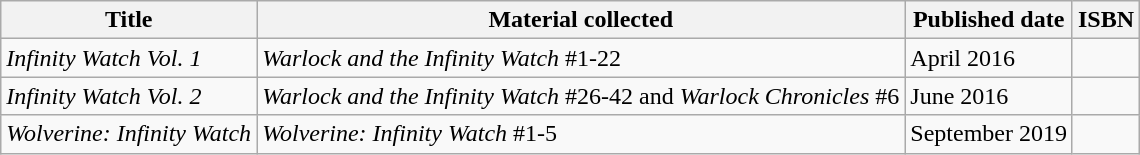<table class="wikitable">
<tr>
<th>Title</th>
<th>Material collected</th>
<th>Published date</th>
<th>ISBN</th>
</tr>
<tr>
<td><em>Infinity Watch Vol. 1</em></td>
<td><em>Warlock and the Infinity Watch</em> #1-22</td>
<td>April 2016</td>
<td></td>
</tr>
<tr>
<td><em>Infinity Watch Vol. 2</em></td>
<td><em>Warlock and the Infinity Watch</em> #26-42 and <em>Warlock Chronicles</em> #6</td>
<td>June 2016</td>
<td></td>
</tr>
<tr>
<td><em>Wolverine: Infinity Watch</em></td>
<td><em>Wolverine: Infinity Watch</em> #1-5</td>
<td>September 2019</td>
<td></td>
</tr>
</table>
